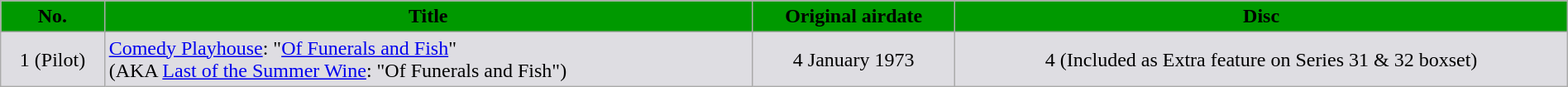<table class="wikitable plainrowheaders" width=100% style="text-align:center">
<tr style="background-color: #009900; font-weight:bold">
<td>No.</td>
<td>Title</td>
<td>Original airdate</td>
<td>Disc</td>
</tr>
<tr style="background-color: #DEDDE2;">
<td>1 (Pilot)</td>
<td align=left><a href='#'>Comedy Playhouse</a>: "<a href='#'>Of Funerals and Fish</a>"<br>(AKA <a href='#'>Last of the Summer Wine</a>: "Of Funerals and Fish")</td>
<td>4 January 1973</td>
<td>4 (Included as Extra feature on Series 31 & 32 boxset)</td>
</tr>
</table>
